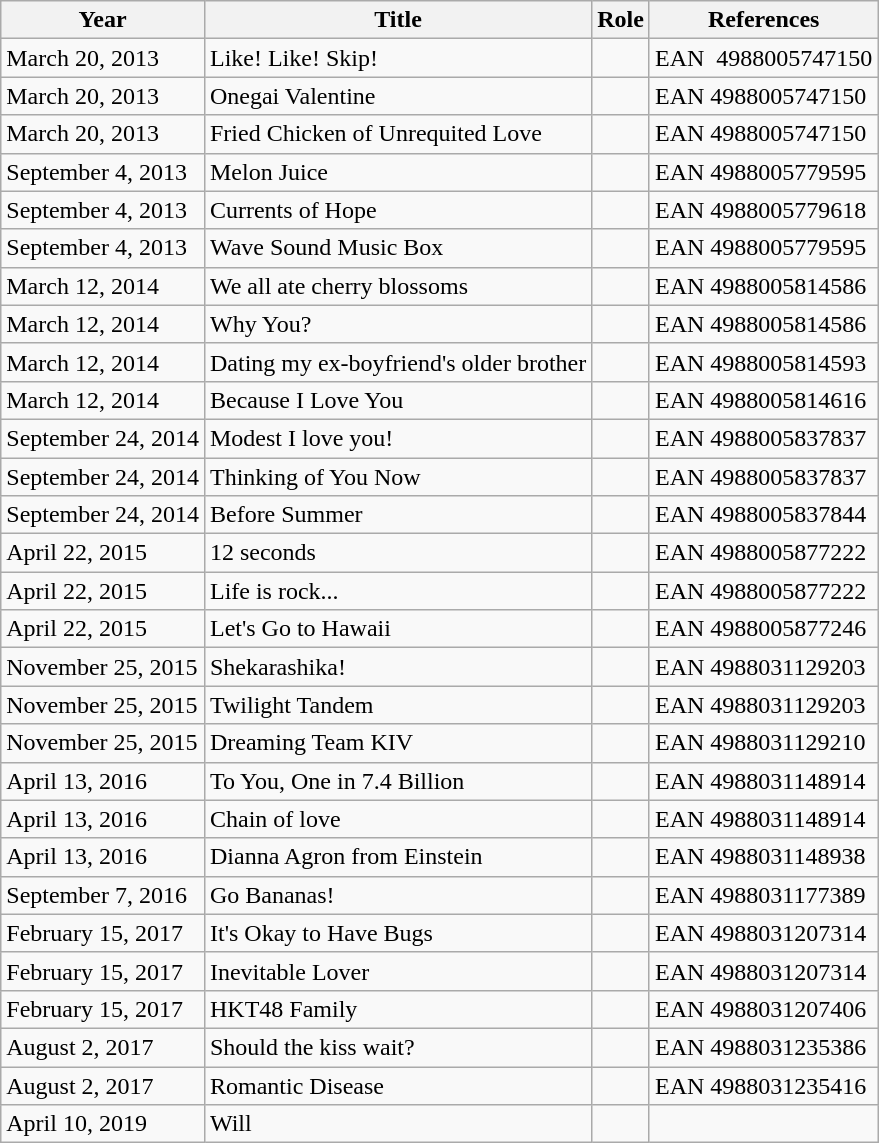<table class="wikitable">
<tr>
<th>Year</th>
<th>Title</th>
<th>Role</th>
<th>References</th>
</tr>
<tr>
<td>March 20, 2013</td>
<td>Like! Like! Skip!</td>
<td></td>
<td>EAN  4988005747150</td>
</tr>
<tr>
<td>March 20, 2013</td>
<td>Onegai Valentine</td>
<td></td>
<td>EAN 4988005747150</td>
</tr>
<tr>
<td>March 20, 2013</td>
<td>Fried Chicken of Unrequited Love</td>
<td></td>
<td>EAN 4988005747150</td>
</tr>
<tr>
<td>September 4, 2013</td>
<td>Melon Juice</td>
<td></td>
<td>EAN 4988005779595</td>
</tr>
<tr>
<td>September 4, 2013</td>
<td>Currents of Hope</td>
<td></td>
<td>EAN 4988005779618</td>
</tr>
<tr>
<td>September 4, 2013</td>
<td>Wave Sound Music Box</td>
<td></td>
<td>EAN 4988005779595</td>
</tr>
<tr>
<td>March 12, 2014</td>
<td>We all ate cherry blossoms</td>
<td></td>
<td>EAN 4988005814586</td>
</tr>
<tr>
<td>March 12, 2014</td>
<td>Why You?</td>
<td></td>
<td>EAN 4988005814586</td>
</tr>
<tr>
<td>March 12, 2014</td>
<td>Dating my ex-boyfriend's older brother</td>
<td></td>
<td>EAN 4988005814593</td>
</tr>
<tr>
<td>March 12, 2014</td>
<td>Because I Love You</td>
<td></td>
<td>EAN 4988005814616</td>
</tr>
<tr>
<td>September 24, 2014</td>
<td>Modest I love you!</td>
<td></td>
<td>EAN 4988005837837</td>
</tr>
<tr>
<td>September 24, 2014</td>
<td>Thinking of You Now</td>
<td></td>
<td>EAN 4988005837837</td>
</tr>
<tr>
<td>September 24, 2014</td>
<td>Before Summer</td>
<td></td>
<td>EAN 4988005837844</td>
</tr>
<tr>
<td>April 22, 2015</td>
<td>12 seconds</td>
<td></td>
<td>EAN 4988005877222</td>
</tr>
<tr>
<td>April 22, 2015</td>
<td>Life is rock...</td>
<td></td>
<td>EAN 4988005877222</td>
</tr>
<tr>
<td>April 22, 2015</td>
<td>Let's Go to Hawaii</td>
<td></td>
<td>EAN 4988005877246</td>
</tr>
<tr>
<td>November 25, 2015</td>
<td>Shekarashika!</td>
<td></td>
<td>EAN 4988031129203</td>
</tr>
<tr>
<td>November 25, 2015</td>
<td>Twilight Tandem</td>
<td></td>
<td>EAN 4988031129203</td>
</tr>
<tr>
<td>November 25, 2015</td>
<td>Dreaming Team KIV</td>
<td></td>
<td>EAN 4988031129210</td>
</tr>
<tr>
<td>April 13, 2016</td>
<td>To You, One in 7.4 Billion</td>
<td></td>
<td>EAN 4988031148914</td>
</tr>
<tr>
<td>April 13, 2016</td>
<td>Chain of love</td>
<td></td>
<td>EAN 4988031148914</td>
</tr>
<tr>
<td>April 13, 2016</td>
<td>Dianna Agron from Einstein</td>
<td></td>
<td>EAN 4988031148938</td>
</tr>
<tr>
<td>September 7, 2016</td>
<td>Go Bananas!</td>
<td></td>
<td>EAN 4988031177389</td>
</tr>
<tr>
<td>February 15, 2017</td>
<td>It's Okay to Have Bugs</td>
<td></td>
<td>EAN 4988031207314</td>
</tr>
<tr>
<td>February 15, 2017</td>
<td>Inevitable Lover</td>
<td></td>
<td>EAN 4988031207314</td>
</tr>
<tr>
<td>February 15, 2017</td>
<td>HKT48 Family</td>
<td></td>
<td>EAN 4988031207406</td>
</tr>
<tr>
<td>August 2, 2017</td>
<td>Should the kiss wait?</td>
<td></td>
<td>EAN 4988031235386</td>
</tr>
<tr>
<td>August 2, 2017</td>
<td>Romantic Disease</td>
<td></td>
<td>EAN 4988031235416</td>
</tr>
<tr>
<td>April 10, 2019</td>
<td>Will</td>
<td></td>
<td></td>
</tr>
</table>
